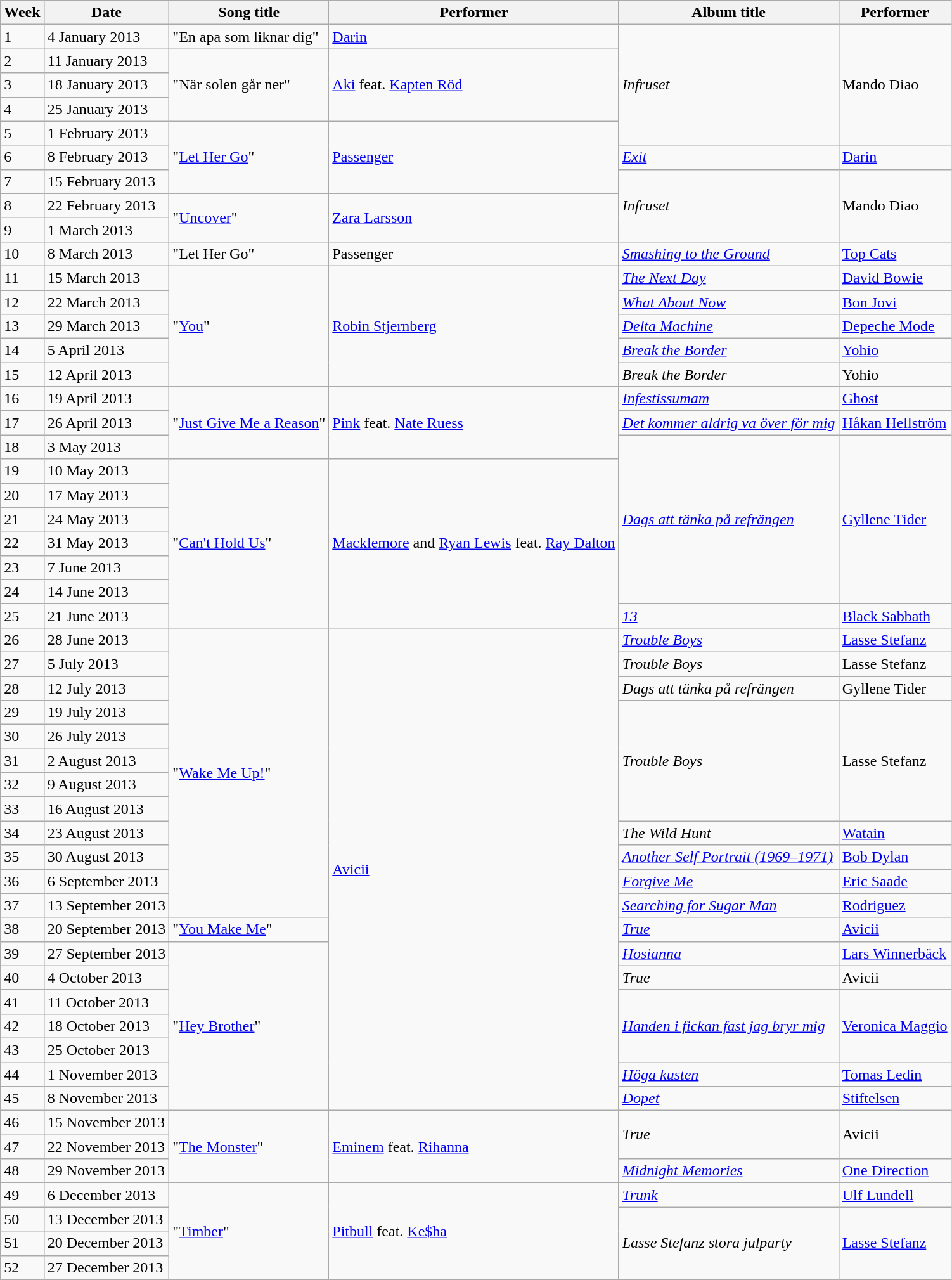<table class="wikitable">
<tr>
<th>Week</th>
<th>Date</th>
<th>Song title</th>
<th>Performer</th>
<th>Album title</th>
<th>Performer</th>
</tr>
<tr>
<td>1</td>
<td>4 January 2013</td>
<td>"En apa som liknar dig"</td>
<td><a href='#'>Darin</a></td>
<td rowspan="5"><em>Infruset</em></td>
<td rowspan="5">Mando Diao</td>
</tr>
<tr>
<td>2</td>
<td>11 January 2013</td>
<td rowspan="3">"När solen går ner"</td>
<td rowspan="3"><a href='#'>Aki</a> feat. <a href='#'>Kapten Röd</a></td>
</tr>
<tr>
<td>3</td>
<td>18 January 2013</td>
</tr>
<tr>
<td>4</td>
<td>25 January 2013</td>
</tr>
<tr>
<td>5</td>
<td>1 February 2013</td>
<td rowspan="3">"<a href='#'>Let Her Go</a>"</td>
<td rowspan="3"><a href='#'>Passenger</a></td>
</tr>
<tr>
<td>6</td>
<td>8 February 2013</td>
<td><em><a href='#'>Exit</a></em></td>
<td><a href='#'>Darin</a></td>
</tr>
<tr>
<td>7</td>
<td>15 February 2013</td>
<td rowspan="3"><em>Infruset</em></td>
<td rowspan="3">Mando Diao</td>
</tr>
<tr>
<td>8</td>
<td>22 February 2013</td>
<td rowspan="2">"<a href='#'>Uncover</a>"</td>
<td rowspan="2"><a href='#'>Zara Larsson</a></td>
</tr>
<tr>
<td>9</td>
<td>1 March 2013</td>
</tr>
<tr>
<td>10</td>
<td>8 March 2013</td>
<td>"Let Her Go"</td>
<td>Passenger</td>
<td><em><a href='#'>Smashing to the Ground</a></em></td>
<td><a href='#'>Top Cats</a></td>
</tr>
<tr>
<td>11</td>
<td>15 March 2013</td>
<td rowspan="5">"<a href='#'>You</a>"</td>
<td rowspan="5"><a href='#'>Robin Stjernberg</a></td>
<td><em><a href='#'>The Next Day</a></em></td>
<td><a href='#'>David Bowie</a></td>
</tr>
<tr>
<td>12</td>
<td>22 March 2013</td>
<td><em><a href='#'>What About Now</a></em></td>
<td><a href='#'>Bon Jovi</a></td>
</tr>
<tr>
<td>13</td>
<td>29 March 2013</td>
<td><em><a href='#'>Delta Machine</a></em></td>
<td><a href='#'>Depeche Mode</a></td>
</tr>
<tr>
<td>14</td>
<td>5 April 2013</td>
<td><em><a href='#'>Break the Border</a></em></td>
<td><a href='#'>Yohio</a></td>
</tr>
<tr>
<td>15</td>
<td>12 April 2013</td>
<td><em>Break the Border</em></td>
<td>Yohio</td>
</tr>
<tr>
<td>16</td>
<td>19 April 2013</td>
<td rowspan="3">"<a href='#'>Just Give Me a Reason</a>"</td>
<td rowspan="3"><a href='#'>Pink</a> feat. <a href='#'>Nate Ruess</a></td>
<td><em><a href='#'>Infestissumam</a></em></td>
<td><a href='#'>Ghost</a></td>
</tr>
<tr>
<td>17</td>
<td>26 April 2013</td>
<td><em><a href='#'>Det kommer aldrig va över för mig</a></em></td>
<td><a href='#'>Håkan Hellström</a></td>
</tr>
<tr>
<td>18</td>
<td>3 May 2013</td>
<td rowspan="7"><em><a href='#'>Dags att tänka på refrängen</a></em></td>
<td rowspan="7"><a href='#'>Gyllene Tider</a></td>
</tr>
<tr>
<td>19</td>
<td>10 May 2013</td>
<td rowspan="7">"<a href='#'>Can't Hold Us</a>"</td>
<td rowspan="7"><a href='#'>Macklemore</a> and <a href='#'>Ryan Lewis</a> feat. <a href='#'>Ray Dalton</a></td>
</tr>
<tr>
<td>20</td>
<td>17 May 2013</td>
</tr>
<tr>
<td>21</td>
<td>24 May 2013</td>
</tr>
<tr>
<td>22</td>
<td>31 May 2013</td>
</tr>
<tr>
<td>23</td>
<td>7 June 2013</td>
</tr>
<tr>
<td>24</td>
<td>14 June 2013</td>
</tr>
<tr>
<td>25</td>
<td>21 June 2013</td>
<td><em><a href='#'>13</a></em></td>
<td><a href='#'>Black Sabbath</a></td>
</tr>
<tr>
<td>26</td>
<td>28 June 2013</td>
<td rowspan="12">"<a href='#'>Wake Me Up!</a>"</td>
<td rowspan="20"><a href='#'>Avicii</a></td>
<td><em><a href='#'>Trouble Boys</a></em></td>
<td><a href='#'>Lasse Stefanz</a></td>
</tr>
<tr>
<td>27</td>
<td>5 July 2013</td>
<td><em>Trouble Boys</em></td>
<td>Lasse Stefanz</td>
</tr>
<tr>
<td>28</td>
<td>12 July 2013</td>
<td><em>Dags att tänka på refrängen</em></td>
<td>Gyllene Tider</td>
</tr>
<tr>
<td>29</td>
<td>19 July 2013</td>
<td rowspan="5"><em>Trouble Boys</em></td>
<td rowspan="5">Lasse Stefanz</td>
</tr>
<tr>
<td>30</td>
<td>26 July 2013</td>
</tr>
<tr>
<td>31</td>
<td>2 August 2013</td>
</tr>
<tr>
<td>32</td>
<td>9 August 2013</td>
</tr>
<tr>
<td>33</td>
<td>16 August 2013</td>
</tr>
<tr>
<td>34</td>
<td>23 August 2013</td>
<td><em>The Wild Hunt</em></td>
<td><a href='#'>Watain</a></td>
</tr>
<tr>
<td>35</td>
<td>30 August 2013</td>
<td><em><a href='#'>Another Self Portrait (1969–1971)</a></em></td>
<td><a href='#'>Bob Dylan</a></td>
</tr>
<tr>
<td>36</td>
<td>6 September 2013</td>
<td><em><a href='#'>Forgive Me</a></em></td>
<td><a href='#'>Eric Saade</a></td>
</tr>
<tr>
<td>37</td>
<td>13 September 2013</td>
<td><em><a href='#'>Searching for Sugar Man</a></em></td>
<td><a href='#'>Rodriguez</a></td>
</tr>
<tr>
<td>38</td>
<td>20 September 2013</td>
<td>"<a href='#'>You Make Me</a>"</td>
<td><em><a href='#'>True</a></em></td>
<td><a href='#'>Avicii</a></td>
</tr>
<tr>
<td>39</td>
<td>27 September 2013</td>
<td rowspan="7">"<a href='#'>Hey Brother</a>"</td>
<td><em><a href='#'>Hosianna</a></em></td>
<td><a href='#'>Lars Winnerbäck</a></td>
</tr>
<tr>
<td>40</td>
<td>4 October 2013</td>
<td><em>True</em></td>
<td>Avicii</td>
</tr>
<tr>
<td>41</td>
<td>11 October 2013</td>
<td rowspan="3"><em><a href='#'>Handen i fickan fast jag bryr mig</a> </em></td>
<td rowspan="3"><a href='#'>Veronica Maggio</a></td>
</tr>
<tr>
<td>42</td>
<td>18 October 2013</td>
</tr>
<tr>
<td>43</td>
<td>25 October 2013</td>
</tr>
<tr>
<td>44</td>
<td>1 November 2013</td>
<td><em><a href='#'>Höga kusten</a></em></td>
<td><a href='#'>Tomas Ledin</a></td>
</tr>
<tr>
<td>45</td>
<td>8 November 2013</td>
<td><em><a href='#'>Dopet</a></em></td>
<td><a href='#'>Stiftelsen</a></td>
</tr>
<tr>
<td>46</td>
<td>15 November 2013</td>
<td rowspan="3">"<a href='#'>The Monster</a>"</td>
<td rowspan="3"><a href='#'>Eminem</a> feat. <a href='#'>Rihanna</a></td>
<td rowspan="2"><em>True</em></td>
<td rowspan="2">Avicii</td>
</tr>
<tr>
<td>47</td>
<td>22 November 2013</td>
</tr>
<tr>
<td>48</td>
<td>29 November 2013</td>
<td><em><a href='#'>Midnight Memories</a></em></td>
<td><a href='#'>One Direction</a></td>
</tr>
<tr>
<td>49</td>
<td>6 December 2013</td>
<td rowspan="4">"<a href='#'>Timber</a>"</td>
<td rowspan="4"><a href='#'>Pitbull</a> feat. <a href='#'>Ke$ha</a></td>
<td><em><a href='#'>Trunk</a></em></td>
<td><a href='#'>Ulf Lundell</a></td>
</tr>
<tr>
<td>50</td>
<td>13 December 2013</td>
<td rowspan="3"><em>Lasse Stefanz stora julparty</em></td>
<td rowspan="3"><a href='#'>Lasse Stefanz</a></td>
</tr>
<tr>
<td>51</td>
<td>20 December 2013</td>
</tr>
<tr>
<td>52</td>
<td>27 December 2013</td>
</tr>
</table>
